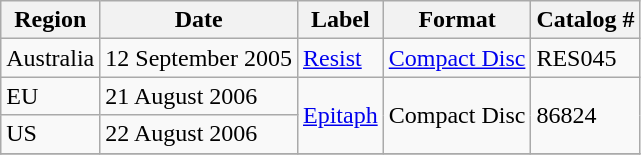<table class="wikitable">
<tr>
<th>Region</th>
<th>Date</th>
<th>Label</th>
<th>Format</th>
<th>Catalog #</th>
</tr>
<tr>
<td>Australia</td>
<td>12 September 2005</td>
<td><a href='#'>Resist</a></td>
<td><a href='#'>Compact Disc</a></td>
<td>RES045</td>
</tr>
<tr>
<td>EU</td>
<td>21 August 2006</td>
<td rowspan=2><a href='#'>Epitaph</a></td>
<td rowspan=2>Compact Disc</td>
<td rowspan=2>86824</td>
</tr>
<tr>
<td>US</td>
<td>22 August 2006</td>
</tr>
<tr>
</tr>
</table>
